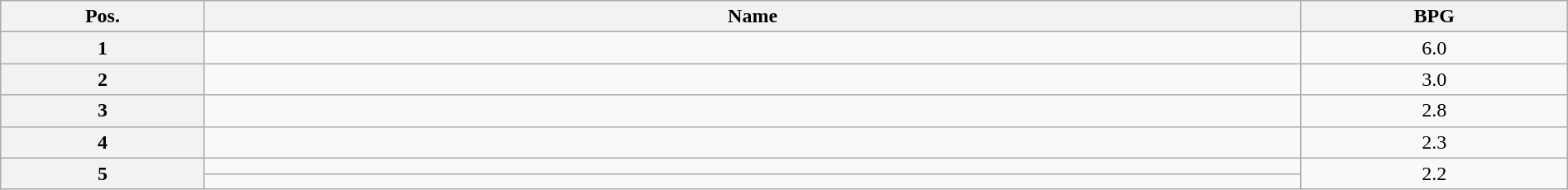<table class=wikitable width=100% style="text-align:center;">
<tr>
<th width="13%">Pos.</th>
<th width="70%">Name</th>
<th width="17%">BPG</th>
</tr>
<tr>
<th>1</th>
<td align=left></td>
<td>6.0</td>
</tr>
<tr>
<th>2</th>
<td align=left></td>
<td>3.0</td>
</tr>
<tr>
<th>3</th>
<td align=left></td>
<td>2.8</td>
</tr>
<tr>
<th>4</th>
<td align=left></td>
<td>2.3</td>
</tr>
<tr>
<th rowspan=2>5</th>
<td align=left></td>
<td rowspan=2>2.2</td>
</tr>
<tr>
<td align=left></td>
</tr>
</table>
